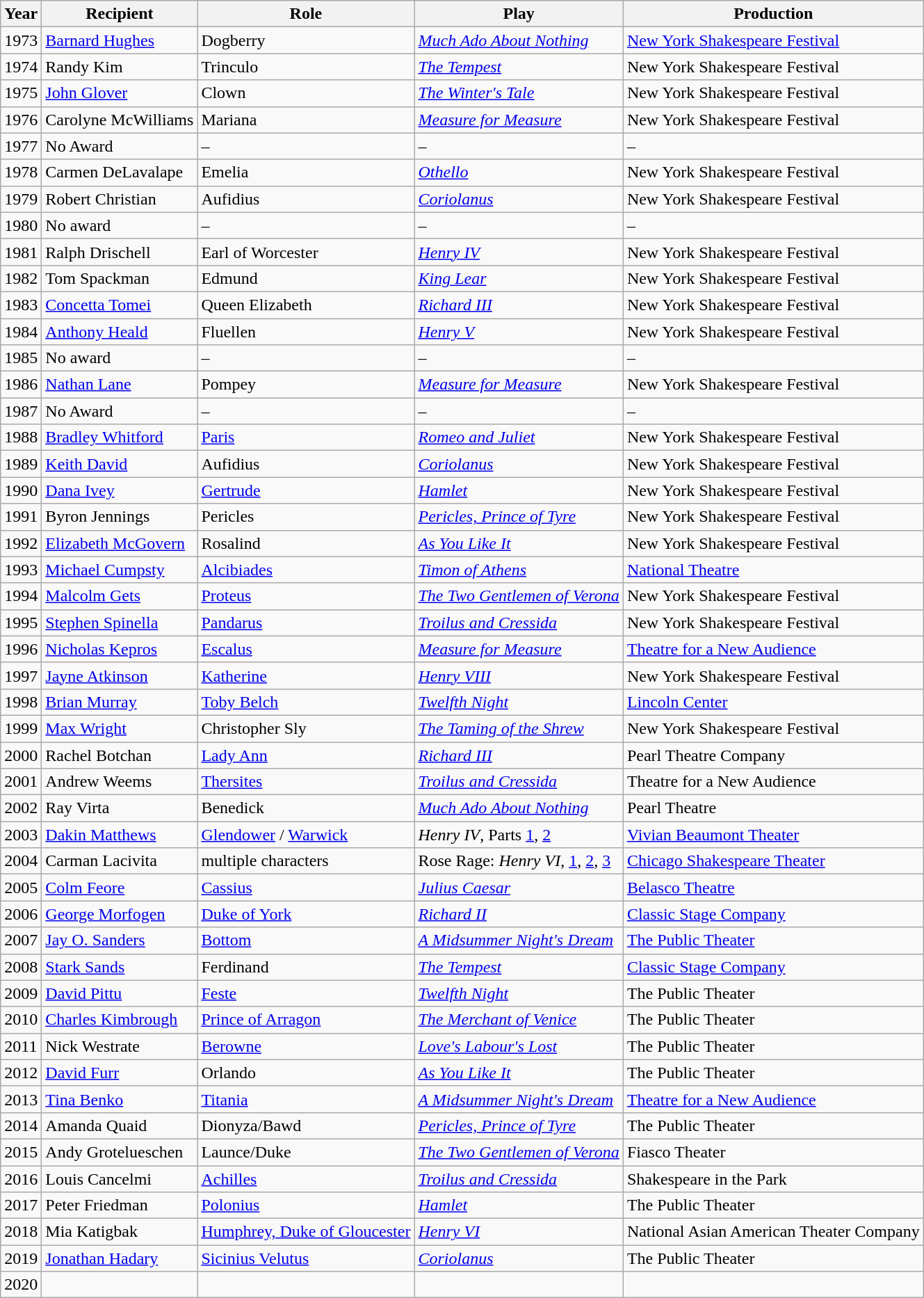<table class="wikitable">
<tr>
<th>Year</th>
<th>Recipient</th>
<th>Role</th>
<th>Play</th>
<th>Production</th>
</tr>
<tr>
<td>1973</td>
<td><a href='#'>Barnard Hughes</a></td>
<td>Dogberry</td>
<td><em><a href='#'>Much Ado About Nothing</a></em></td>
<td><a href='#'>New York Shakespeare Festival</a></td>
</tr>
<tr>
<td>1974</td>
<td>Randy Kim</td>
<td>Trinculo</td>
<td><em><a href='#'>The Tempest</a></em></td>
<td>New York Shakespeare Festival</td>
</tr>
<tr>
<td>1975</td>
<td><a href='#'>John Glover</a></td>
<td>Clown</td>
<td><em><a href='#'>The Winter's Tale</a></em></td>
<td>New York Shakespeare Festival</td>
</tr>
<tr>
<td>1976</td>
<td>Carolyne McWilliams</td>
<td>Mariana</td>
<td><em><a href='#'>Measure for Measure</a></em></td>
<td>New York Shakespeare Festival</td>
</tr>
<tr>
<td>1977</td>
<td>No Award</td>
<td>–</td>
<td>–</td>
<td>–</td>
</tr>
<tr>
<td>1978</td>
<td>Carmen DeLavalape</td>
<td>Emelia</td>
<td><em><a href='#'>Othello</a></em></td>
<td>New York Shakespeare Festival</td>
</tr>
<tr>
<td>1979</td>
<td>Robert Christian</td>
<td>Aufidius</td>
<td><em><a href='#'>Coriolanus</a></em></td>
<td>New York Shakespeare Festival</td>
</tr>
<tr>
<td>1980</td>
<td>No award</td>
<td>–</td>
<td>–</td>
<td>–</td>
</tr>
<tr>
<td>1981</td>
<td>Ralph Drischell</td>
<td>Earl of Worcester</td>
<td><em><a href='#'>Henry IV</a></em></td>
<td>New York Shakespeare Festival</td>
</tr>
<tr>
<td>1982</td>
<td>Tom Spackman</td>
<td>Edmund</td>
<td><em><a href='#'>King Lear</a></em></td>
<td>New York Shakespeare Festival</td>
</tr>
<tr>
<td>1983</td>
<td><a href='#'>Concetta Tomei</a></td>
<td>Queen Elizabeth</td>
<td><em><a href='#'>Richard III</a></em></td>
<td>New York Shakespeare Festival</td>
</tr>
<tr>
<td>1984</td>
<td><a href='#'>Anthony Heald</a></td>
<td>Fluellen</td>
<td><em><a href='#'>Henry V</a></em></td>
<td>New York Shakespeare Festival</td>
</tr>
<tr>
<td>1985</td>
<td>No award</td>
<td>–</td>
<td>–</td>
<td>–</td>
</tr>
<tr>
<td>1986</td>
<td><a href='#'>Nathan Lane</a></td>
<td>Pompey</td>
<td><em><a href='#'>Measure for Measure</a></em></td>
<td>New York Shakespeare Festival</td>
</tr>
<tr>
<td>1987</td>
<td>No Award</td>
<td>–</td>
<td>–</td>
<td>–</td>
</tr>
<tr>
<td>1988</td>
<td><a href='#'>Bradley Whitford</a></td>
<td><a href='#'>Paris</a></td>
<td><em><a href='#'>Romeo and Juliet</a></em></td>
<td>New York Shakespeare Festival</td>
</tr>
<tr>
<td>1989</td>
<td><a href='#'>Keith David</a></td>
<td>Aufidius</td>
<td><em><a href='#'>Coriolanus</a></em></td>
<td>New York Shakespeare Festival</td>
</tr>
<tr>
<td>1990</td>
<td><a href='#'>Dana Ivey</a></td>
<td><a href='#'>Gertrude</a></td>
<td><em><a href='#'>Hamlet</a></em></td>
<td>New York Shakespeare Festival</td>
</tr>
<tr>
<td>1991</td>
<td>Byron Jennings</td>
<td>Pericles</td>
<td><em><a href='#'>Pericles, Prince of Tyre</a></em></td>
<td>New York Shakespeare Festival</td>
</tr>
<tr>
<td>1992</td>
<td><a href='#'>Elizabeth McGovern</a></td>
<td>Rosalind</td>
<td><em><a href='#'>As You Like It</a></em></td>
<td>New York Shakespeare Festival</td>
</tr>
<tr>
<td>1993</td>
<td><a href='#'>Michael Cumpsty</a></td>
<td><a href='#'>Alcibiades</a></td>
<td><em><a href='#'>Timon of Athens</a></em></td>
<td><a href='#'>National Theatre</a></td>
</tr>
<tr>
<td>1994</td>
<td><a href='#'>Malcolm Gets</a></td>
<td><a href='#'>Proteus</a></td>
<td><em><a href='#'>The Two Gentlemen of Verona</a></em></td>
<td>New York Shakespeare Festival</td>
</tr>
<tr>
<td>1995</td>
<td><a href='#'>Stephen Spinella</a></td>
<td><a href='#'>Pandarus</a></td>
<td><em><a href='#'>Troilus and Cressida</a></em></td>
<td>New York Shakespeare Festival</td>
</tr>
<tr>
<td>1996</td>
<td><a href='#'>Nicholas Kepros</a></td>
<td><a href='#'>Escalus</a></td>
<td><em><a href='#'>Measure for Measure</a></em></td>
<td><a href='#'>Theatre for a New Audience</a></td>
</tr>
<tr>
<td>1997</td>
<td><a href='#'>Jayne Atkinson</a></td>
<td><a href='#'>Katherine</a></td>
<td><em><a href='#'>Henry VIII</a></em></td>
<td>New York Shakespeare Festival</td>
</tr>
<tr>
<td>1998</td>
<td><a href='#'>Brian Murray</a></td>
<td><a href='#'>Toby Belch</a></td>
<td><em><a href='#'>Twelfth Night</a></em></td>
<td><a href='#'>Lincoln Center</a></td>
</tr>
<tr>
<td>1999</td>
<td><a href='#'>Max Wright</a></td>
<td>Christopher Sly</td>
<td><em><a href='#'>The Taming of the Shrew</a></em></td>
<td>New York Shakespeare Festival</td>
</tr>
<tr>
<td>2000</td>
<td>Rachel Botchan</td>
<td><a href='#'>Lady Ann</a></td>
<td><em><a href='#'>Richard III</a></em></td>
<td>Pearl Theatre Company</td>
</tr>
<tr>
<td>2001</td>
<td>Andrew Weems</td>
<td><a href='#'>Thersites</a></td>
<td><em><a href='#'>Troilus and Cressida</a></em></td>
<td>Theatre for a New Audience</td>
</tr>
<tr>
<td>2002</td>
<td>Ray Virta</td>
<td>Benedick</td>
<td><em><a href='#'>Much Ado About Nothing</a></em></td>
<td>Pearl Theatre</td>
</tr>
<tr>
<td>2003</td>
<td><a href='#'>Dakin Matthews</a></td>
<td><a href='#'>Glendower</a> / <a href='#'>Warwick</a></td>
<td><em>Henry IV</em>, Parts <a href='#'>1</a>, <a href='#'>2</a></td>
<td><a href='#'>Vivian Beaumont Theater</a></td>
</tr>
<tr>
<td>2004</td>
<td>Carman Lacivita</td>
<td>multiple characters</td>
<td>Rose Rage: <em>Henry VI</em>, <a href='#'>1</a>, <a href='#'>2</a>, <a href='#'>3</a></td>
<td><a href='#'>Chicago Shakespeare Theater</a></td>
</tr>
<tr>
<td>2005</td>
<td><a href='#'>Colm Feore</a></td>
<td><a href='#'>Cassius</a></td>
<td><em><a href='#'>Julius Caesar</a></em></td>
<td><a href='#'>Belasco Theatre</a></td>
</tr>
<tr>
<td>2006</td>
<td><a href='#'>George Morfogen</a></td>
<td><a href='#'>Duke of York</a></td>
<td><em><a href='#'>Richard II</a></em></td>
<td><a href='#'>Classic Stage Company</a></td>
</tr>
<tr>
<td>2007</td>
<td><a href='#'>Jay O. Sanders</a></td>
<td><a href='#'>Bottom</a></td>
<td><em><a href='#'>A Midsummer Night's Dream</a></em></td>
<td><a href='#'>The Public Theater</a></td>
</tr>
<tr>
<td>2008</td>
<td><a href='#'>Stark Sands</a></td>
<td>Ferdinand</td>
<td><em><a href='#'>The Tempest</a></em></td>
<td><a href='#'>Classic Stage Company</a></td>
</tr>
<tr>
<td>2009</td>
<td><a href='#'>David Pittu</a></td>
<td><a href='#'>Feste</a></td>
<td><em><a href='#'>Twelfth Night</a></em></td>
<td>The Public Theater</td>
</tr>
<tr>
<td>2010</td>
<td><a href='#'>Charles Kimbrough</a></td>
<td><a href='#'>Prince of Arragon</a></td>
<td><em><a href='#'>The Merchant of Venice</a></em></td>
<td>The Public Theater</td>
</tr>
<tr>
<td>2011</td>
<td>Nick Westrate</td>
<td><a href='#'>Berowne</a></td>
<td><em><a href='#'>Love's Labour's Lost</a></em></td>
<td>The Public Theater</td>
</tr>
<tr>
<td>2012</td>
<td><a href='#'>David Furr</a></td>
<td>Orlando</td>
<td><em><a href='#'>As You Like It</a></em></td>
<td>The Public Theater</td>
</tr>
<tr>
<td>2013</td>
<td><a href='#'>Tina Benko</a></td>
<td><a href='#'>Titania</a></td>
<td><em><a href='#'>A Midsummer Night's Dream</a></em></td>
<td><a href='#'>Theatre for a New Audience</a></td>
</tr>
<tr>
<td>2014</td>
<td>Amanda Quaid</td>
<td>Dionyza/Bawd</td>
<td><em><a href='#'>Pericles, Prince of Tyre</a></em></td>
<td>The Public Theater</td>
</tr>
<tr>
<td>2015</td>
<td>Andy Grotelueschen</td>
<td>Launce/Duke</td>
<td><em><a href='#'>The Two Gentlemen of Verona</a></em></td>
<td>Fiasco Theater</td>
</tr>
<tr>
<td>2016</td>
<td>Louis Cancelmi</td>
<td><a href='#'>Achilles</a></td>
<td><em><a href='#'>Troilus and Cressida</a></em></td>
<td>Shakespeare in the Park</td>
</tr>
<tr>
<td>2017</td>
<td>Peter Friedman</td>
<td><a href='#'>Polonius</a></td>
<td><em><a href='#'>Hamlet</a></em></td>
<td>The Public Theater</td>
</tr>
<tr>
<td>2018</td>
<td>Mia Katigbak</td>
<td><a href='#'>Humphrey, Duke of Gloucester</a></td>
<td><em><a href='#'>Henry VI</a></em></td>
<td>National Asian American Theater Company</td>
</tr>
<tr>
<td>2019</td>
<td><a href='#'>Jonathan Hadary</a></td>
<td><a href='#'>Sicinius Velutus</a></td>
<td><em><a href='#'>Coriolanus</a></em></td>
<td>The Public Theater</td>
</tr>
<tr>
<td>2020</td>
<td></td>
<td></td>
<td></td>
<td></td>
</tr>
</table>
